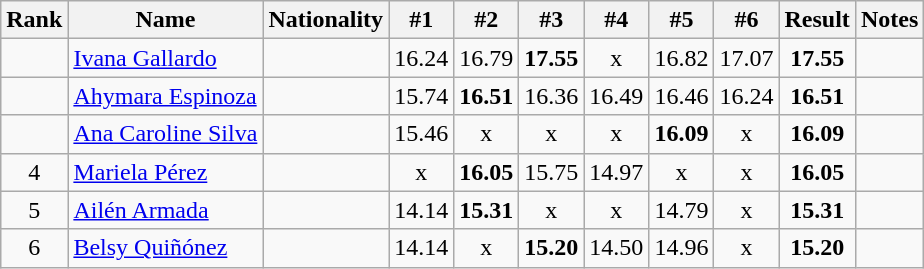<table class="wikitable sortable" style="text-align:center">
<tr>
<th>Rank</th>
<th>Name</th>
<th>Nationality</th>
<th>#1</th>
<th>#2</th>
<th>#3</th>
<th>#4</th>
<th>#5</th>
<th>#6</th>
<th>Result</th>
<th>Notes</th>
</tr>
<tr>
<td></td>
<td align=left><a href='#'>Ivana Gallardo</a></td>
<td align=left></td>
<td>16.24</td>
<td>16.79</td>
<td><strong>17.55</strong></td>
<td>x</td>
<td>16.82</td>
<td>17.07</td>
<td><strong>17.55</strong></td>
<td></td>
</tr>
<tr>
<td></td>
<td align=left><a href='#'>Ahymara Espinoza</a></td>
<td align=left></td>
<td>15.74</td>
<td><strong>16.51</strong></td>
<td>16.36</td>
<td>16.49</td>
<td>16.46</td>
<td>16.24</td>
<td><strong>16.51</strong></td>
<td></td>
</tr>
<tr>
<td></td>
<td align=left><a href='#'>Ana Caroline Silva</a></td>
<td align=left></td>
<td>15.46</td>
<td>x</td>
<td>x</td>
<td>x</td>
<td><strong>16.09</strong></td>
<td>x</td>
<td><strong>16.09</strong></td>
<td></td>
</tr>
<tr>
<td>4</td>
<td align=left><a href='#'>Mariela Pérez</a></td>
<td align=left></td>
<td>x</td>
<td><strong>16.05</strong></td>
<td>15.75</td>
<td>14.97</td>
<td>x</td>
<td>x</td>
<td><strong>16.05</strong></td>
<td></td>
</tr>
<tr>
<td>5</td>
<td align=left><a href='#'>Ailén Armada</a></td>
<td align=left></td>
<td>14.14</td>
<td><strong>15.31</strong></td>
<td>x</td>
<td>x</td>
<td>14.79</td>
<td>x</td>
<td><strong>15.31</strong></td>
<td></td>
</tr>
<tr>
<td>6</td>
<td align=left><a href='#'>Belsy Quiñónez</a></td>
<td align=left></td>
<td>14.14</td>
<td>x</td>
<td><strong>15.20</strong></td>
<td>14.50</td>
<td>14.96</td>
<td>x</td>
<td><strong>15.20</strong></td>
<td></td>
</tr>
</table>
